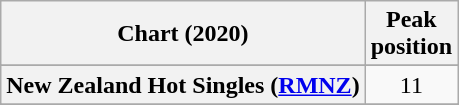<table class="wikitable sortable plainrowheaders" style="text-align:center">
<tr>
<th>Chart (2020)</th>
<th>Peak<br>position</th>
</tr>
<tr>
</tr>
<tr>
</tr>
<tr>
</tr>
<tr>
<th scope="row">New Zealand Hot Singles (<a href='#'>RMNZ</a>)</th>
<td>11</td>
</tr>
<tr>
</tr>
<tr>
</tr>
<tr>
</tr>
</table>
